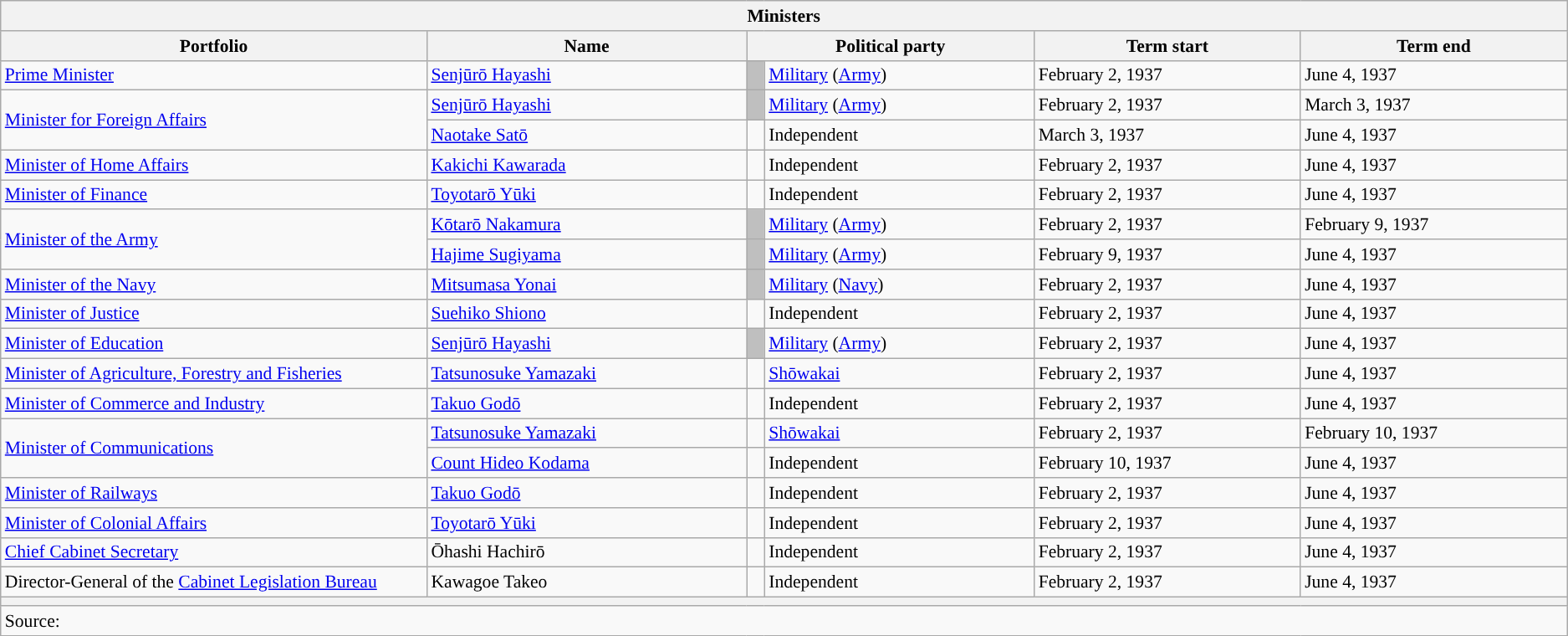<table class="wikitable unsortable" style="font-size: 90%;">
<tr>
<th colspan="6">Ministers</th>
</tr>
<tr>
<th scope="col" width="20%">Portfolio</th>
<th scope="col" width="15%">Name</th>
<th colspan="2" scope="col" width="13.5%">Political party</th>
<th scope="col" width="12.5%">Term start</th>
<th scope="col" width="12.5%">Term end</th>
</tr>
<tr>
<td style="text-align: left;"><a href='#'>Prime Minister</a></td>
<td><a href='#'>Senjūrō Hayashi</a></td>
<td style="color:inherit;background:#bfbfbf"></td>
<td><a href='#'>Military</a> (<a href='#'>Army</a>)</td>
<td>February 2, 1937</td>
<td>June 4, 1937</td>
</tr>
<tr>
<td rowspan="2"><a href='#'>Minister for Foreign Affairs</a></td>
<td><a href='#'>Senjūrō Hayashi</a></td>
<td style="color:inherit;background:#bfbfbf"></td>
<td><a href='#'>Military</a> (<a href='#'>Army</a>)</td>
<td>February 2, 1937</td>
<td>March 3, 1937</td>
</tr>
<tr>
<td><a href='#'>Naotake Satō</a></td>
<td style="color:inherit;background:"></td>
<td>Independent</td>
<td>March 3, 1937</td>
<td>June 4, 1937</td>
</tr>
<tr>
<td><a href='#'>Minister of Home Affairs</a></td>
<td><a href='#'>Kakichi Kawarada</a></td>
<td style="color:inherit;background:"></td>
<td>Independent</td>
<td>February 2, 1937</td>
<td>June 4, 1937</td>
</tr>
<tr>
<td><a href='#'>Minister of Finance</a></td>
<td><a href='#'>Toyotarō Yūki</a></td>
<td style="color:inherit;background:"></td>
<td>Independent</td>
<td>February 2, 1937</td>
<td>June 4, 1937</td>
</tr>
<tr>
<td rowspan="2"><a href='#'>Minister of the Army</a></td>
<td><a href='#'>Kōtarō Nakamura</a></td>
<td style="color:inherit;background:#bfbfbf"></td>
<td><a href='#'>Military</a> (<a href='#'>Army</a>)</td>
<td>February 2, 1937</td>
<td>February 9, 1937</td>
</tr>
<tr>
<td><a href='#'>Hajime Sugiyama</a></td>
<td style="color:inherit;background:#bfbfbf"></td>
<td><a href='#'>Military</a> (<a href='#'>Army</a>)</td>
<td>February 9, 1937</td>
<td>June 4, 1937</td>
</tr>
<tr>
<td><a href='#'>Minister of the Navy</a></td>
<td><a href='#'>Mitsumasa Yonai</a></td>
<td style="color:inherit;background:#bfbfbf"></td>
<td><a href='#'>Military</a> (<a href='#'>Navy</a>)</td>
<td>February 2, 1937</td>
<td>June 4, 1937</td>
</tr>
<tr>
<td><a href='#'>Minister of Justice</a></td>
<td><a href='#'>Suehiko Shiono</a></td>
<td style="color:inherit;background:"></td>
<td>Independent</td>
<td>February 2, 1937</td>
<td>June 4, 1937</td>
</tr>
<tr>
<td><a href='#'>Minister of Education</a></td>
<td><a href='#'>Senjūrō Hayashi</a></td>
<td style="color:inherit;background:#bfbfbf"></td>
<td><a href='#'>Military</a> (<a href='#'>Army</a>)</td>
<td>February 2, 1937</td>
<td>June 4, 1937</td>
</tr>
<tr>
<td><a href='#'>Minister of Agriculture, Forestry and Fisheries</a></td>
<td><a href='#'>Tatsunosuke Yamazaki</a></td>
<td style="color:inherit;background:"></td>
<td><a href='#'>Shōwakai</a></td>
<td>February 2, 1937</td>
<td>June 4, 1937</td>
</tr>
<tr>
<td><a href='#'>Minister of Commerce and Industry</a></td>
<td><a href='#'>Takuo Godō</a></td>
<td style="color:inherit;background:"></td>
<td>Independent</td>
<td>February 2, 1937</td>
<td>June 4, 1937</td>
</tr>
<tr>
<td rowspan="2"><a href='#'>Minister of Communications</a></td>
<td><a href='#'>Tatsunosuke Yamazaki</a></td>
<td style="color:inherit;background:"></td>
<td><a href='#'>Shōwakai</a></td>
<td>February 2, 1937</td>
<td>February 10, 1937</td>
</tr>
<tr>
<td><a href='#'>Count Hideo Kodama</a></td>
<td style="color:inherit;background:"></td>
<td>Independent</td>
<td>February 10, 1937</td>
<td>June 4, 1937</td>
</tr>
<tr>
<td><a href='#'>Minister of Railways</a></td>
<td><a href='#'>Takuo Godō</a></td>
<td style="color:inherit;background:"></td>
<td>Independent</td>
<td>February 2, 1937</td>
<td>June 4, 1937</td>
</tr>
<tr>
<td><a href='#'>Minister of Colonial Affairs</a></td>
<td><a href='#'>Toyotarō Yūki</a></td>
<td style="color:inherit;background:"></td>
<td>Independent</td>
<td>February 2, 1937</td>
<td>June 4, 1937</td>
</tr>
<tr>
<td><a href='#'>Chief Cabinet Secretary</a></td>
<td>Ōhashi Hachirō</td>
<td style="color:inherit;background:"></td>
<td>Independent</td>
<td>February 2, 1937</td>
<td>June 4, 1937</td>
</tr>
<tr>
<td>Director-General of the <a href='#'>Cabinet Legislation Bureau</a></td>
<td>Kawagoe Takeo</td>
<td style="color:inherit;background:"></td>
<td>Independent</td>
<td>February 2, 1937</td>
<td>June 4, 1937</td>
</tr>
<tr>
<th colspan="6"></th>
</tr>
<tr>
<td colspan="6">Source:</td>
</tr>
</table>
